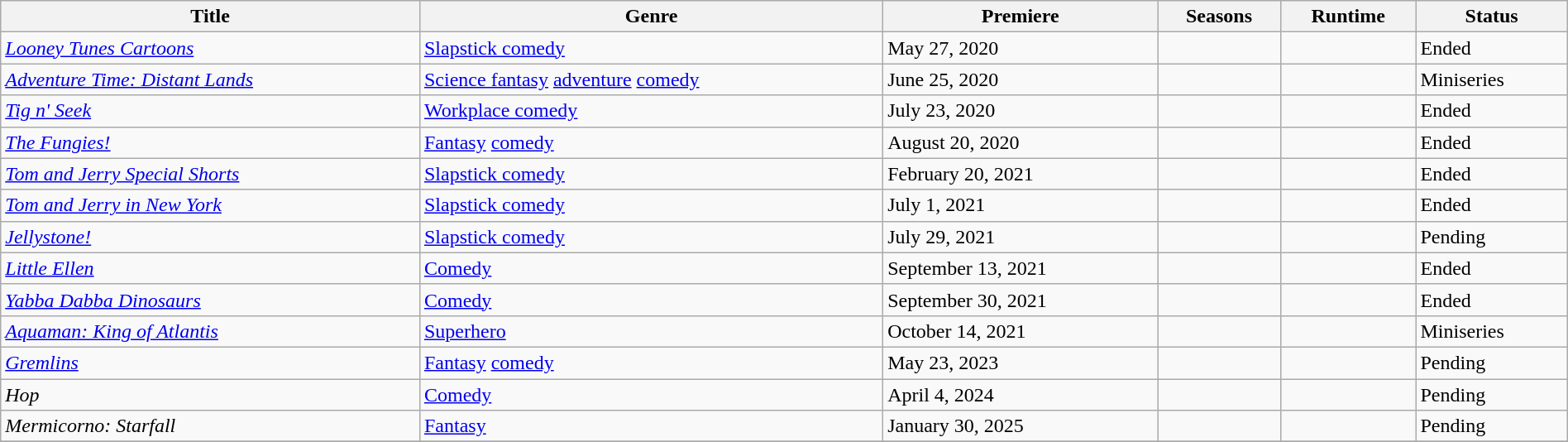<table class="wikitable sortable" style="width:100%;">
<tr>
<th>Title</th>
<th>Genre</th>
<th>Premiere</th>
<th>Seasons</th>
<th>Runtime</th>
<th>Status</th>
</tr>
<tr>
<td><em><a href='#'>Looney Tunes Cartoons</a></em></td>
<td><a href='#'>Slapstick comedy</a></td>
<td>May 27, 2020</td>
<td></td>
<td></td>
<td>Ended</td>
</tr>
<tr>
<td><em><a href='#'>Adventure Time: Distant Lands</a></em></td>
<td><a href='#'>Science fantasy</a> <a href='#'>adventure</a> <a href='#'>comedy</a></td>
<td>June 25, 2020</td>
<td></td>
<td></td>
<td>Miniseries</td>
</tr>
<tr>
<td><em><a href='#'>Tig n' Seek</a></em></td>
<td><a href='#'>Workplace comedy</a></td>
<td>July 23, 2020</td>
<td></td>
<td></td>
<td>Ended</td>
</tr>
<tr>
<td><em><a href='#'>The Fungies!</a></em></td>
<td><a href='#'>Fantasy</a> <a href='#'>comedy</a></td>
<td>August 20, 2020</td>
<td></td>
<td></td>
<td>Ended</td>
</tr>
<tr>
<td><em><a href='#'>Tom and Jerry Special Shorts</a></em></td>
<td><a href='#'>Slapstick comedy</a></td>
<td>February 20, 2021</td>
<td></td>
<td></td>
<td>Ended</td>
</tr>
<tr>
<td><em><a href='#'>Tom and Jerry in New York</a></em></td>
<td><a href='#'>Slapstick comedy</a></td>
<td>July 1, 2021</td>
<td></td>
<td></td>
<td>Ended</td>
</tr>
<tr>
<td><em><a href='#'>Jellystone!</a></em></td>
<td><a href='#'>Slapstick comedy</a></td>
<td>July 29, 2021</td>
<td></td>
<td></td>
<td>Pending</td>
</tr>
<tr>
<td><em><a href='#'>Little Ellen</a></em></td>
<td><a href='#'>Comedy</a></td>
<td>September 13, 2021</td>
<td></td>
<td></td>
<td>Ended</td>
</tr>
<tr>
<td><em><a href='#'>Yabba Dabba Dinosaurs</a></em></td>
<td><a href='#'>Comedy</a></td>
<td>September 30, 2021</td>
<td></td>
<td></td>
<td>Ended</td>
</tr>
<tr>
<td><em><a href='#'>Aquaman: King of Atlantis</a></em></td>
<td><a href='#'>Superhero</a></td>
<td>October 14, 2021</td>
<td></td>
<td></td>
<td>Miniseries</td>
</tr>
<tr>
<td><em><a href='#'>Gremlins</a></em></td>
<td><a href='#'>Fantasy</a> <a href='#'>comedy</a></td>
<td>May 23, 2023</td>
<td></td>
<td></td>
<td>Pending</td>
</tr>
<tr>
<td><em>Hop</em></td>
<td><a href='#'>Comedy</a></td>
<td>April 4, 2024</td>
<td></td>
<td></td>
<td>Pending</td>
</tr>
<tr>
<td><em>Mermicorno: Starfall</em></td>
<td><a href='#'>Fantasy</a></td>
<td>January 30, 2025</td>
<td></td>
<td></td>
<td>Pending</td>
</tr>
<tr>
</tr>
</table>
